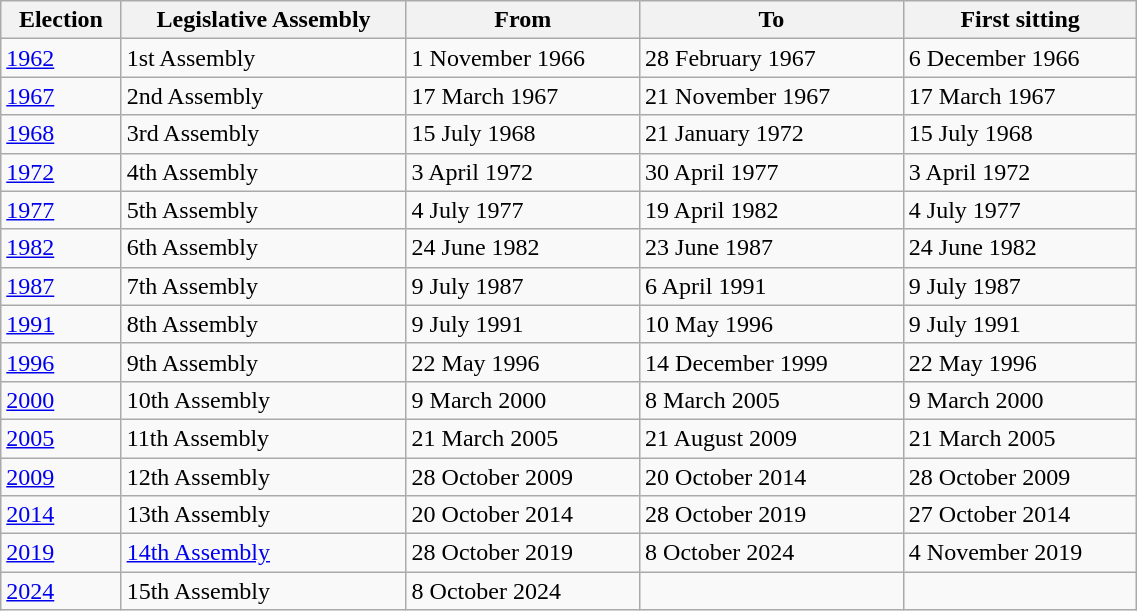<table class="wikitable sortable" style="width:60%;">
<tr>
<th>Election</th>
<th><strong>Legislative Assembly</strong></th>
<th>From</th>
<th>To</th>
<th>First sitting</th>
</tr>
<tr>
<td><a href='#'>1962</a></td>
<td>1st Assembly</td>
<td>1 November 1966</td>
<td>28 February 1967  </td>
<td>6 December 1966</td>
</tr>
<tr>
<td><a href='#'>1967</a></td>
<td>2nd Assembly</td>
<td>17 March 1967</td>
<td>21 November 1967  </td>
<td>17 March 1967</td>
</tr>
<tr>
<td><a href='#'>1968</a></td>
<td>3rd Assembly</td>
<td>15 July 1968</td>
<td>21 January 1972  </td>
<td>15 July 1968</td>
</tr>
<tr>
<td><a href='#'>1972</a></td>
<td>4th Assembly</td>
<td>3 April 1972</td>
<td>30 April 1977  </td>
<td>3 April 1972</td>
</tr>
<tr>
<td><a href='#'>1977</a></td>
<td>5th Assembly</td>
<td>4 July 1977</td>
<td>19 April 1982</td>
<td>4 July 1977</td>
</tr>
<tr>
<td><a href='#'>1982</a></td>
<td>6th Assembly</td>
<td>24 June 1982</td>
<td>23 June 1987</td>
<td>24 June 1982</td>
</tr>
<tr>
<td><a href='#'>1987</a></td>
<td>7th Assembly</td>
<td>9 July 1987</td>
<td>6 April 1991</td>
<td>9 July 1987</td>
</tr>
<tr>
<td><a href='#'>1991</a></td>
<td>8th Assembly</td>
<td>9 July 1991</td>
<td>10 May 1996</td>
<td>9 July 1991</td>
</tr>
<tr>
<td><a href='#'>1996</a></td>
<td>9th Assembly</td>
<td>22 May 1996</td>
<td>14 December 1999</td>
<td>22 May 1996</td>
</tr>
<tr>
<td><a href='#'>2000</a></td>
<td>10th Assembly</td>
<td>9 March 2000</td>
<td>8 March 2005</td>
<td>9 March 2000</td>
</tr>
<tr>
<td><a href='#'>2005</a></td>
<td>11th Assembly</td>
<td>21 March 2005</td>
<td>21 August 2009</td>
<td>21 March 2005</td>
</tr>
<tr>
<td><a href='#'>2009</a></td>
<td>12th Assembly</td>
<td>28 October 2009</td>
<td>20 October 2014</td>
<td>28 October 2009</td>
</tr>
<tr>
<td><a href='#'>2014</a></td>
<td>13th Assembly</td>
<td>20 October 2014</td>
<td>28 October 2019</td>
<td>27 October 2014</td>
</tr>
<tr>
<td><a href='#'>2019</a></td>
<td><a href='#'>14th Assembly</a></td>
<td>28 October 2019</td>
<td>8 October 2024</td>
<td>4 November 2019</td>
</tr>
<tr>
<td><a href='#'>2024</a></td>
<td>15th Assembly</td>
<td>8 October 2024</td>
<td></td>
<td></td>
</tr>
</table>
